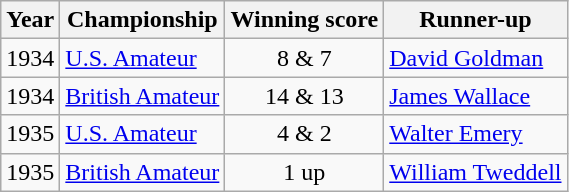<table class="wikitable">
<tr>
<th>Year</th>
<th>Championship</th>
<th>Winning score</th>
<th>Runner-up</th>
</tr>
<tr>
<td>1934</td>
<td><a href='#'>U.S. Amateur</a></td>
<td align=center>8 & 7</td>
<td> <a href='#'>David Goldman</a></td>
</tr>
<tr>
<td>1934</td>
<td><a href='#'>British Amateur</a></td>
<td align=center>14 & 13</td>
<td> <a href='#'>James Wallace</a></td>
</tr>
<tr>
<td>1935</td>
<td><a href='#'>U.S. Amateur</a></td>
<td align=center>4 & 2</td>
<td> <a href='#'>Walter Emery</a></td>
</tr>
<tr>
<td>1935</td>
<td><a href='#'>British Amateur</a></td>
<td align=center>1 up</td>
<td> <a href='#'>William Tweddell</a></td>
</tr>
</table>
